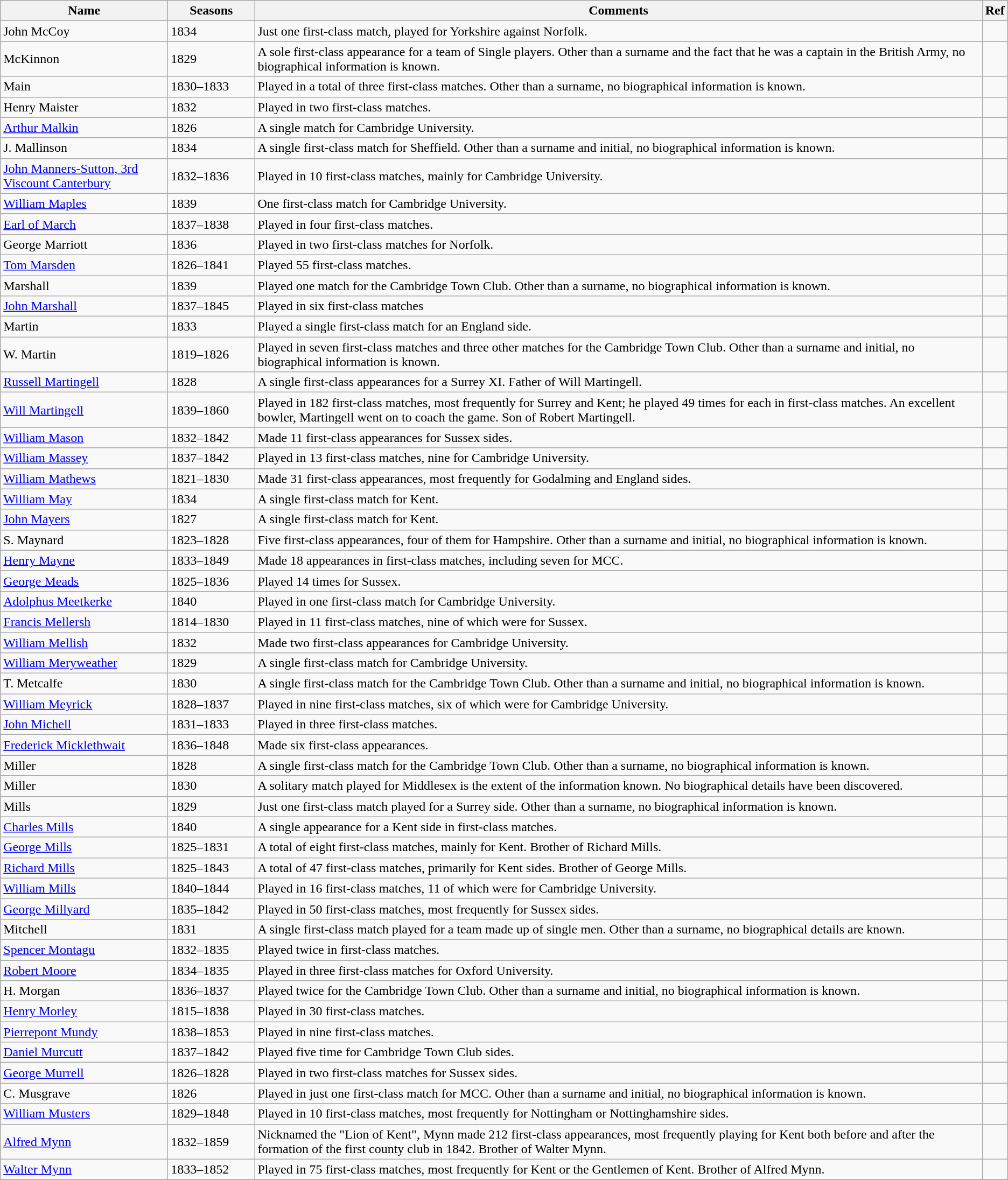<table class="wikitable">
<tr>
<th style="width:200px">Name</th>
<th style="width: 100px">Seasons</th>
<th>Comments</th>
<th>Ref</th>
</tr>
<tr>
<td>John McCoy</td>
<td>1834</td>
<td>Just one first-class match, played for Yorkshire against Norfolk.</td>
<td></td>
</tr>
<tr>
<td>McKinnon</td>
<td>1829</td>
<td>A sole first-class appearance for a team of Single players. Other than a surname and the fact that he was a captain in the British Army, no biographical information is known.</td>
<td></td>
</tr>
<tr>
<td>Main</td>
<td>1830–1833</td>
<td>Played in a total of three first-class matches. Other than a surname, no biographical information is known.</td>
<td></td>
</tr>
<tr>
<td>Henry Maister</td>
<td>1832</td>
<td>Played in two first-class matches.</td>
<td></td>
</tr>
<tr>
<td><a href='#'>Arthur Malkin</a></td>
<td>1826</td>
<td>A single match for Cambridge University.</td>
<td></td>
</tr>
<tr>
<td>J. Mallinson</td>
<td>1834</td>
<td>A single first-class match for Sheffield. Other than a surname and initial, no biographical information is known.</td>
<td></td>
</tr>
<tr>
<td><a href='#'>John Manners-Sutton, 3rd Viscount Canterbury</a></td>
<td>1832–1836</td>
<td>Played in 10 first-class matches, mainly for Cambridge University.</td>
<td></td>
</tr>
<tr>
<td><a href='#'>William Maples</a></td>
<td>1839</td>
<td>One first-class match for Cambridge University.</td>
<td></td>
</tr>
<tr>
<td><a href='#'>Earl of March</a></td>
<td>1837–1838</td>
<td>Played in four first-class matches.</td>
<td></td>
</tr>
<tr>
<td>George Marriott</td>
<td>1836</td>
<td>Played in two first-class matches for Norfolk.</td>
<td></td>
</tr>
<tr>
<td><a href='#'>Tom Marsden</a></td>
<td>1826–1841</td>
<td>Played 55 first-class matches.</td>
<td></td>
</tr>
<tr>
<td>Marshall</td>
<td>1839</td>
<td>Played one match for the Cambridge Town Club. Other than a surname, no biographical information is known.</td>
<td></td>
</tr>
<tr>
<td><a href='#'>John Marshall</a></td>
<td>1837–1845</td>
<td>Played in six first-class matches</td>
<td></td>
</tr>
<tr>
<td>Martin</td>
<td>1833</td>
<td>Played a single first-class match for an England side.</td>
<td></td>
</tr>
<tr>
<td>W. Martin</td>
<td>1819–1826</td>
<td>Played in seven first-class matches and three other matches for the Cambridge Town Club. Other than a surname and initial, no biographical information is known.</td>
<td></td>
</tr>
<tr>
<td><a href='#'>Russell Martingell</a></td>
<td>1828</td>
<td>A single first-class appearances for a Surrey XI. Father of Will Martingell.</td>
<td></td>
</tr>
<tr>
<td><a href='#'>Will Martingell</a></td>
<td>1839–1860</td>
<td>Played in 182 first-class matches, most frequently for Surrey and Kent; he played 49 times for each in first-class matches. An excellent bowler, Martingell went on to coach the game. Son of Robert Martingell.</td>
<td></td>
</tr>
<tr>
<td><a href='#'>William Mason</a></td>
<td>1832–1842</td>
<td>Made 11 first-class appearances for Sussex sides.</td>
<td></td>
</tr>
<tr>
<td><a href='#'>William Massey</a></td>
<td>1837–1842</td>
<td>Played in 13 first-class matches, nine for Cambridge University.</td>
<td></td>
</tr>
<tr>
<td><a href='#'>William Mathews</a></td>
<td>1821–1830</td>
<td>Made 31 first-class appearances, most frequently for Godalming and England sides.</td>
<td></td>
</tr>
<tr>
<td><a href='#'>William May</a></td>
<td>1834</td>
<td>A single first-class match for Kent.</td>
</tr>
<tr>
<td><a href='#'>John Mayers</a></td>
<td>1827</td>
<td>A single first-class match for Kent.</td>
<td></td>
</tr>
<tr>
<td>S. Maynard</td>
<td>1823–1828</td>
<td>Five first-class appearances, four of them for Hampshire. Other than a surname and initial, no biographical information is known.</td>
<td></td>
</tr>
<tr>
<td><a href='#'>Henry Mayne</a></td>
<td>1833–1849</td>
<td>Made 18 appearances in first-class matches, including seven for MCC.</td>
<td></td>
</tr>
<tr>
<td><a href='#'>George Meads</a></td>
<td>1825–1836</td>
<td>Played 14 times for Sussex.</td>
<td></td>
</tr>
<tr>
<td><a href='#'>Adolphus Meetkerke</a></td>
<td>1840</td>
<td>Played in one first-class match for Cambridge University.</td>
<td></td>
</tr>
<tr>
<td><a href='#'>Francis Mellersh</a></td>
<td>1814–1830</td>
<td>Played in 11 first-class matches, nine of which were for Sussex.</td>
<td></td>
</tr>
<tr>
<td><a href='#'>William Mellish</a></td>
<td>1832</td>
<td>Made two first-class appearances for Cambridge University.</td>
<td></td>
</tr>
<tr>
<td><a href='#'>William Meryweather</a></td>
<td>1829</td>
<td>A single first-class match for Cambridge University.</td>
<td></td>
</tr>
<tr>
<td>T. Metcalfe</td>
<td>1830</td>
<td>A single first-class match for the Cambridge Town Club. Other than a surname and initial, no biographical information is known.</td>
<td></td>
</tr>
<tr>
<td><a href='#'>William Meyrick</a></td>
<td>1828–1837</td>
<td>Played in nine first-class matches, six of which were for Cambridge University.</td>
<td></td>
</tr>
<tr>
<td><a href='#'>John Michell</a></td>
<td>1831–1833</td>
<td>Played in three first-class matches.</td>
<td></td>
</tr>
<tr>
<td><a href='#'>Frederick Micklethwait</a></td>
<td>1836–1848</td>
<td>Made six first-class appearances.</td>
<td></td>
</tr>
<tr>
<td>Miller</td>
<td>1828</td>
<td>A single first-class match for the Cambridge Town Club. Other than a surname, no biographical information is known.</td>
<td></td>
</tr>
<tr>
<td>Miller</td>
<td>1830</td>
<td>A solitary match played for Middlesex is the extent of the information known. No biographical details have been discovered.</td>
<td></td>
</tr>
<tr>
<td>Mills</td>
<td>1829</td>
<td>Just one first-class match played for a Surrey side. Other than a surname, no biographical information is known.</td>
<td></td>
</tr>
<tr>
<td><a href='#'>Charles Mills</a></td>
<td>1840</td>
<td>A single appearance for a Kent side in first-class matches.</td>
<td></td>
</tr>
<tr>
<td><a href='#'>George Mills</a></td>
<td>1825–1831</td>
<td>A total of eight first-class matches, mainly for Kent. Brother of Richard Mills.</td>
<td></td>
</tr>
<tr>
<td><a href='#'>Richard Mills</a></td>
<td>1825–1843</td>
<td>A total of 47 first-class matches, primarily for Kent sides. Brother of George Mills.</td>
<td></td>
</tr>
<tr>
<td><a href='#'>William Mills</a></td>
<td>1840–1844</td>
<td>Played in 16 first-class matches, 11 of which were for Cambridge University.</td>
<td></td>
</tr>
<tr>
<td><a href='#'>George Millyard</a></td>
<td>1835–1842</td>
<td>Played in 50 first-class matches, most frequently for Sussex sides.</td>
<td></td>
</tr>
<tr>
<td>Mitchell</td>
<td>1831</td>
<td>A single first-class match played for a team made up of single men. Other than a surname, no biographical details are known.</td>
<td></td>
</tr>
<tr>
<td><a href='#'>Spencer Montagu</a></td>
<td>1832–1835</td>
<td>Played twice in first-class matches.</td>
<td></td>
</tr>
<tr>
<td><a href='#'>Robert Moore</a></td>
<td>1834–1835</td>
<td>Played in three first-class matches for Oxford University.</td>
<td></td>
</tr>
<tr>
<td>H. Morgan</td>
<td>1836–1837</td>
<td>Played twice for the Cambridge Town Club. Other than a surname and initial, no biographical information is known.</td>
<td></td>
</tr>
<tr>
<td><a href='#'>Henry Morley</a></td>
<td>1815–1838</td>
<td>Played in 30 first-class matches.</td>
<td></td>
</tr>
<tr>
<td><a href='#'>Pierrepont Mundy</a></td>
<td>1838–1853</td>
<td>Played in nine first-class matches.</td>
<td></td>
</tr>
<tr>
<td><a href='#'>Daniel Murcutt</a></td>
<td>1837–1842</td>
<td>Played five time for Cambridge Town Club sides.</td>
<td></td>
</tr>
<tr>
<td><a href='#'>George Murrell</a></td>
<td>1826–1828</td>
<td>Played in two first-class matches for Sussex sides.</td>
<td></td>
</tr>
<tr>
<td>C. Musgrave</td>
<td>1826</td>
<td>Played in just one first-class match for MCC. Other than a surname and initial, no biographical information is known.</td>
<td></td>
</tr>
<tr>
<td><a href='#'>William Musters</a></td>
<td>1829–1848</td>
<td>Played in 10 first-class matches, most frequently for Nottingham or Nottinghamshire sides.</td>
<td></td>
</tr>
<tr>
<td><a href='#'>Alfred Mynn</a></td>
<td>1832–1859</td>
<td>Nicknamed the "Lion of Kent", Mynn made 212 first-class appearances, most frequently playing for Kent both before and after the formation of the first county club in 1842. Brother of Walter Mynn.</td>
<td></td>
</tr>
<tr>
<td><a href='#'>Walter Mynn</a></td>
<td>1833–1852</td>
<td>Played in 75 first-class matches, most frequently for Kent or the Gentlemen of Kent. Brother of Alfred Mynn.</td>
<td></td>
</tr>
<tr>
</tr>
</table>
